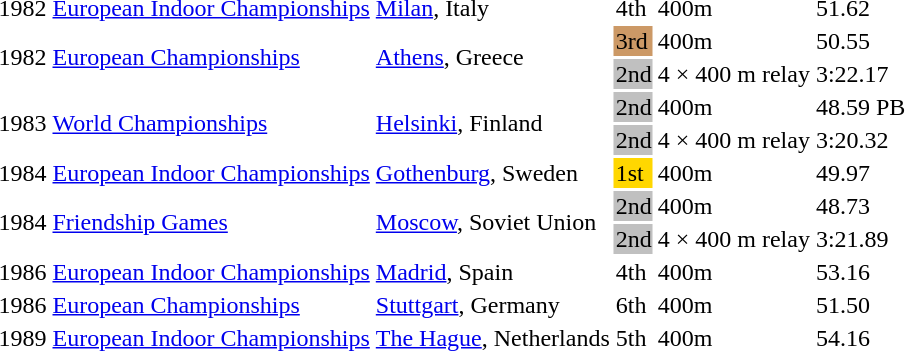<table>
<tr>
<td>1982</td>
<td><a href='#'>European Indoor Championships</a></td>
<td><a href='#'>Milan</a>, Italy</td>
<td>4th</td>
<td>400m</td>
<td>51.62</td>
</tr>
<tr>
<td rowspan=2>1982</td>
<td rowspan=2><a href='#'>European Championships</a></td>
<td rowspan=2><a href='#'>Athens</a>, Greece</td>
<td bgcolor="cc9966">3rd</td>
<td>400m</td>
<td>50.55</td>
</tr>
<tr>
<td bgcolor=silver>2nd</td>
<td>4 × 400 m relay</td>
<td>3:22.17</td>
</tr>
<tr>
<td rowspan=2>1983</td>
<td rowspan=2><a href='#'>World Championships</a></td>
<td rowspan=2><a href='#'>Helsinki</a>, Finland</td>
<td bgcolor="silver">2nd</td>
<td>400m</td>
<td>48.59 PB</td>
</tr>
<tr>
<td bgcolor=silver>2nd</td>
<td>4 × 400 m relay</td>
<td>3:20.32</td>
</tr>
<tr>
<td>1984</td>
<td><a href='#'>European Indoor Championships</a></td>
<td><a href='#'>Gothenburg</a>, Sweden</td>
<td bgcolor="gold">1st</td>
<td>400m</td>
<td>49.97</td>
</tr>
<tr>
<td rowspan=2>1984</td>
<td rowspan=2><a href='#'>Friendship Games</a></td>
<td rowspan=2><a href='#'>Moscow</a>, Soviet Union</td>
<td bgcolor=silver>2nd</td>
<td>400m</td>
<td>48.73</td>
</tr>
<tr>
<td bgcolor=silver>2nd</td>
<td>4 × 400 m relay</td>
<td>3:21.89</td>
</tr>
<tr>
<td>1986</td>
<td><a href='#'>European Indoor Championships</a></td>
<td><a href='#'>Madrid</a>, Spain</td>
<td>4th</td>
<td>400m</td>
<td>53.16</td>
</tr>
<tr>
<td>1986</td>
<td><a href='#'>European Championships</a></td>
<td><a href='#'>Stuttgart</a>, Germany</td>
<td>6th</td>
<td>400m</td>
<td>51.50</td>
</tr>
<tr>
<td>1989</td>
<td><a href='#'>European Indoor Championships</a></td>
<td><a href='#'>The Hague</a>, Netherlands</td>
<td>5th</td>
<td>400m</td>
<td>54.16</td>
</tr>
</table>
